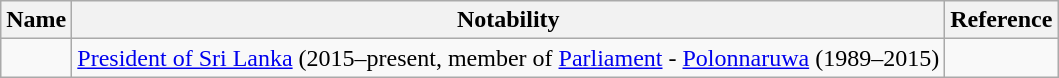<table class="wikitable">
<tr>
<th>Name</th>
<th>Notability</th>
<th>Reference</th>
</tr>
<tr>
<td></td>
<td><a href='#'>President of Sri Lanka</a> (2015–present, member of <a href='#'>Parliament</a> - <a href='#'>Polonnaruwa</a> (1989–2015)</td>
<td></td>
</tr>
</table>
